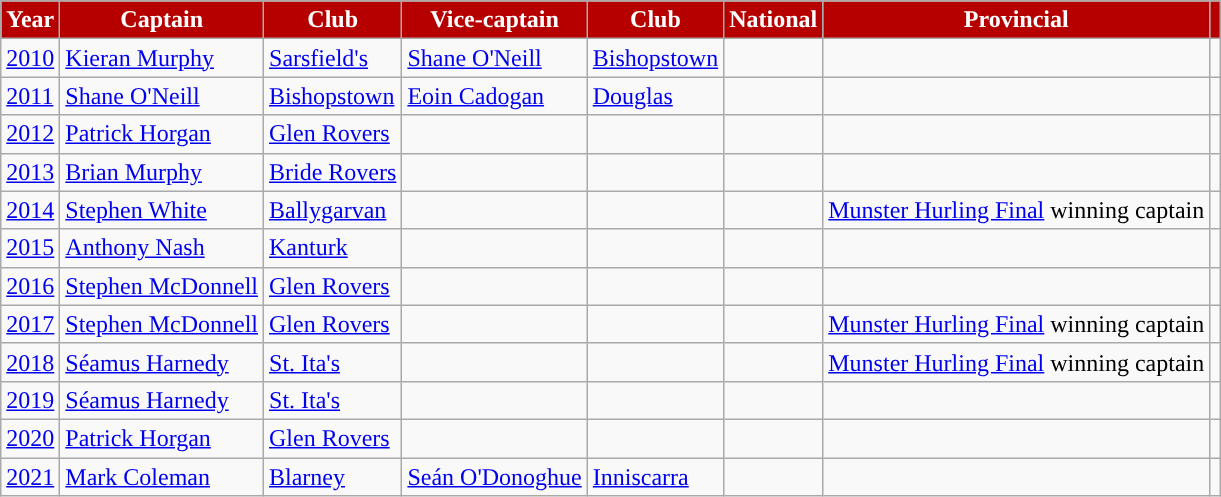<table class="wikitable">
<tr style="text-align:center;background:#B60000;color:white">
<td><strong>Year</strong></td>
<td><strong>Captain</strong></td>
<td><strong>Club</strong></td>
<td><strong>Vice-captain</strong></td>
<td><strong>Club</strong></td>
<td><strong>National</strong></td>
<td><strong>Provincial</strong></td>
<td></td>
</tr>
<tr>
<td style="text-align:left;"><a href='#'>2010</a></td>
<td style="text-align:left;"><a href='#'>Kieran Murphy</a></td>
<td style="text-align:left;"><a href='#'>Sarsfield's</a></td>
<td style="text-align:left;"><a href='#'>Shane O'Neill</a></td>
<td style="text-align:left;"><a href='#'>Bishopstown</a></td>
<td></td>
<td></td>
<td></td>
</tr>
<tr>
<td style="text-align:left;"><a href='#'>2011</a></td>
<td style="text-align:left;"><a href='#'>Shane O'Neill</a></td>
<td style="text-align:left;"><a href='#'>Bishopstown</a></td>
<td style="text-align:left;"><a href='#'>Eoin Cadogan</a></td>
<td style="text-align:left;"><a href='#'>Douglas</a></td>
<td></td>
<td></td>
<td></td>
</tr>
<tr>
<td style="text-align:left;"><a href='#'>2012</a></td>
<td style="text-align:left;"><a href='#'>Patrick Horgan</a></td>
<td style="text-align:left;"><a href='#'>Glen Rovers</a></td>
<td></td>
<td></td>
<td></td>
<td></td>
<td></td>
</tr>
<tr>
<td style="text-align:left;"><a href='#'>2013</a></td>
<td style="text-align:left;"><a href='#'>Brian Murphy</a></td>
<td style="text-align:left;"><a href='#'>Bride Rovers</a></td>
<td></td>
<td></td>
<td></td>
<td></td>
<td></td>
</tr>
<tr>
<td style="text-align:left;"><a href='#'>2014</a></td>
<td style="text-align:left;"><a href='#'>Stephen White</a></td>
<td style="text-align:left;"><a href='#'>Ballygarvan</a></td>
<td style="text-align:left;"></td>
<td style="text-align:left;"></td>
<td></td>
<td><a href='#'>Munster Hurling Final</a> winning captain</td>
<td></td>
</tr>
<tr>
<td style="text-align:left;"><a href='#'>2015</a></td>
<td style="text-align:left;"><a href='#'>Anthony Nash</a></td>
<td style="text-align:left;"><a href='#'>Kanturk</a></td>
<td style="text-align:left;"></td>
<td style="text-align:left;"></td>
<td></td>
<td></td>
<td></td>
</tr>
<tr>
<td style="text-align:left;"><a href='#'>2016</a></td>
<td style="text-align:left;"><a href='#'>Stephen McDonnell</a></td>
<td style="text-align:left;"><a href='#'>Glen Rovers</a></td>
<td style="text-align:left;"></td>
<td style="text-align:left;"></td>
<td></td>
<td></td>
<td></td>
</tr>
<tr>
<td style="text-align:left;"><a href='#'>2017</a></td>
<td style="text-align:left;"><a href='#'>Stephen McDonnell</a></td>
<td style="text-align:left;"><a href='#'>Glen Rovers</a></td>
<td style="text-align:left;"></td>
<td style="text-align:left;"></td>
<td></td>
<td><a href='#'>Munster Hurling Final</a> winning captain</td>
<td></td>
</tr>
<tr>
<td style="text-align:left;"><a href='#'>2018</a></td>
<td style="text-align:left;"><a href='#'>Séamus Harnedy</a></td>
<td style="text-align:left;"><a href='#'>St. Ita's</a></td>
<td style="text-align:left;"></td>
<td style="text-align:left;"></td>
<td></td>
<td><a href='#'>Munster Hurling Final</a> winning captain</td>
<td></td>
</tr>
<tr>
<td style="text-align:left;"><a href='#'>2019</a></td>
<td style="text-align:left;"><a href='#'>Séamus Harnedy</a></td>
<td style="text-align:left;"><a href='#'>St. Ita's</a></td>
<td style="text-align:left;"></td>
<td style="text-align:left;"></td>
<td></td>
<td></td>
<td></td>
</tr>
<tr>
<td style="text-align:left;"><a href='#'>2020</a></td>
<td style="text-align:left;"><a href='#'>Patrick Horgan</a></td>
<td style="text-align:left;"><a href='#'>Glen Rovers</a></td>
<td style="text-align:left;"></td>
<td style="text-align:left;"></td>
<td></td>
<td></td>
<td></td>
</tr>
<tr>
<td style="text-align:left;"><a href='#'>2021</a></td>
<td style="text-align:left;"><a href='#'>Mark Coleman</a></td>
<td style="text-align:left;"><a href='#'>Blarney</a></td>
<td style="text-align:left;"><a href='#'>Seán O'Donoghue</a></td>
<td style="text-align:left;"><a href='#'>Inniscarra</a></td>
<td></td>
<td></td>
<td></td>
</tr>
</table>
